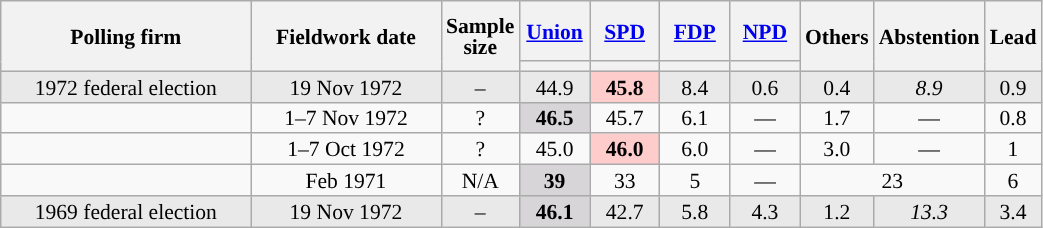<table class="wikitable sortable collapsible" style="text-align:center;font-size:90%;line-height:14px;">
<tr style="height:40px;">
<th style="width:160px;" rowspan="2">Polling firm</th>
<th style="width:120px;" rowspan="2">Fieldwork date</th>
<th style="width:35px;" rowspan="2">Sample<br>size</th>
<th class="unsortable" style="width:40px;"><a href='#'>Union</a></th>
<th class="unsortable" style="width:40px;"><a href='#'>SPD</a></th>
<th class="unsortable" style="width:40px;"><a href='#'>FDP</a></th>
<th class="unsortable" style="width:40px;"><a href='#'>NPD</a></th>
<th class="unsortable" style="width:40px;" rowspan="2">Others</th>
<th class="unsortable" style="width:40px;" rowspan="2">Abstention</th>
<th style="width:30px;" rowspan="2">Lead</th>
</tr>
<tr>
<th style="background:"></th>
<th style="background:"></th>
<th style="background:"></th>
<th style="background:"></th>
</tr>
<tr style="background:#E9E9E9;">
<td>1972 federal election</td>
<td data-sort-value="1972-11-19">19 Nov 1972</td>
<td>–</td>
<td>44.9</td>
<td style="background:#FFCCCC;"><strong>45.8</strong></td>
<td>8.4</td>
<td>0.6</td>
<td>0.4</td>
<td><em>8.9</em></td>
<td style="background:">0.9</td>
</tr>
<tr>
<td></td>
<td data-sort-value="1972-11-07">1–7 Nov 1972</td>
<td>?</td>
<td style="background:#D7D5D7;"><strong>46.5</strong></td>
<td>45.7</td>
<td>6.1</td>
<td>—</td>
<td>1.7</td>
<td>—</td>
<td style="background:">0.8</td>
</tr>
<tr>
<td></td>
<td data-sort-value="1972-10-07">1–7 Oct 1972</td>
<td>?</td>
<td>45.0</td>
<td style="background:#FFCCCC;"><strong>46.0</strong></td>
<td>6.0</td>
<td>—</td>
<td>3.0</td>
<td>—</td>
<td style="background:">1</td>
</tr>
<tr>
<td></td>
<td data-sort-value="1972-02-14">Feb 1971</td>
<td>N/A</td>
<td style="background:#D7D5D7;"><strong>39</strong></td>
<td>33</td>
<td>5</td>
<td>—</td>
<td colspan="2">23</td>
<td style="background:">6</td>
</tr>
<tr style="background:#E9E9E9;">
<td>1969 federal election</td>
<td data-sort-value="1972-11-19">19 Nov 1972</td>
<td>–</td>
<td style="background:#D7D5D7;"><strong>46.1</strong></td>
<td>42.7</td>
<td>5.8</td>
<td>4.3</td>
<td>1.2</td>
<td><em>13.3</em></td>
<td style="background:">3.4</td>
</tr>
</table>
